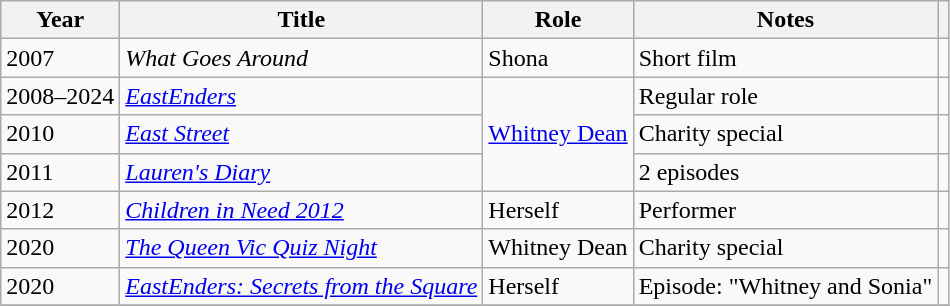<table class="wikitable sortable">
<tr>
<th>Year</th>
<th>Title</th>
<th>Role</th>
<th>Notes</th>
<th></th>
</tr>
<tr>
<td>2007</td>
<td><em>What Goes Around</em></td>
<td>Shona</td>
<td>Short film</td>
<td align="center"></td>
</tr>
<tr>
<td>2008–2024</td>
<td><em><a href='#'>EastEnders</a></em></td>
<td rowspan="3"><a href='#'>Whitney Dean</a></td>
<td>Regular role</td>
<td align="center"></td>
</tr>
<tr>
<td>2010</td>
<td><em><a href='#'>East Street</a></em></td>
<td>Charity special</td>
<td align="center"></td>
</tr>
<tr>
<td>2011</td>
<td><em><a href='#'>Lauren's Diary</a></em></td>
<td>2 episodes</td>
<td align="center"></td>
</tr>
<tr>
<td>2012</td>
<td><em><a href='#'>Children in Need 2012</a></em></td>
<td>Herself</td>
<td>Performer</td>
<td align="center"></td>
</tr>
<tr>
<td>2020</td>
<td><em><a href='#'>The Queen Vic Quiz Night</a></em></td>
<td>Whitney Dean</td>
<td>Charity special</td>
<td align="center"></td>
</tr>
<tr>
<td>2020</td>
<td><em><a href='#'>EastEnders: Secrets from the Square</a></em></td>
<td>Herself</td>
<td>Episode: "Whitney and Sonia"</td>
<td align="center"></td>
</tr>
<tr>
</tr>
</table>
